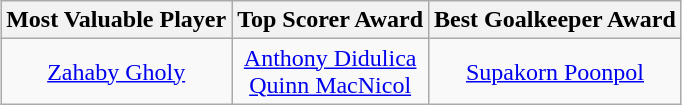<table class="wikitable" style="text-align:center; margin:auto;">
<tr>
<th>Most Valuable Player</th>
<th>Top Scorer Award</th>
<th>Best Goalkeeper Award</th>
</tr>
<tr>
<td> <a href='#'>Zahaby Gholy</a></td>
<td> <a href='#'>Anthony Didulica</a><br> <a href='#'>Quinn MacNicol</a></td>
<td> <a href='#'>Supakorn Poonpol</a></td>
</tr>
</table>
